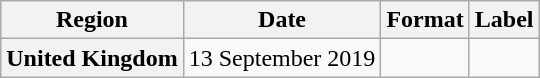<table class="wikitable plainrowheaders" style="text-align:center">
<tr>
<th>Region</th>
<th>Date</th>
<th>Format</th>
<th>Label</th>
</tr>
<tr>
<th scope="row">United Kingdom</th>
<td>13 September 2019</td>
<td></td>
<td></td>
</tr>
</table>
